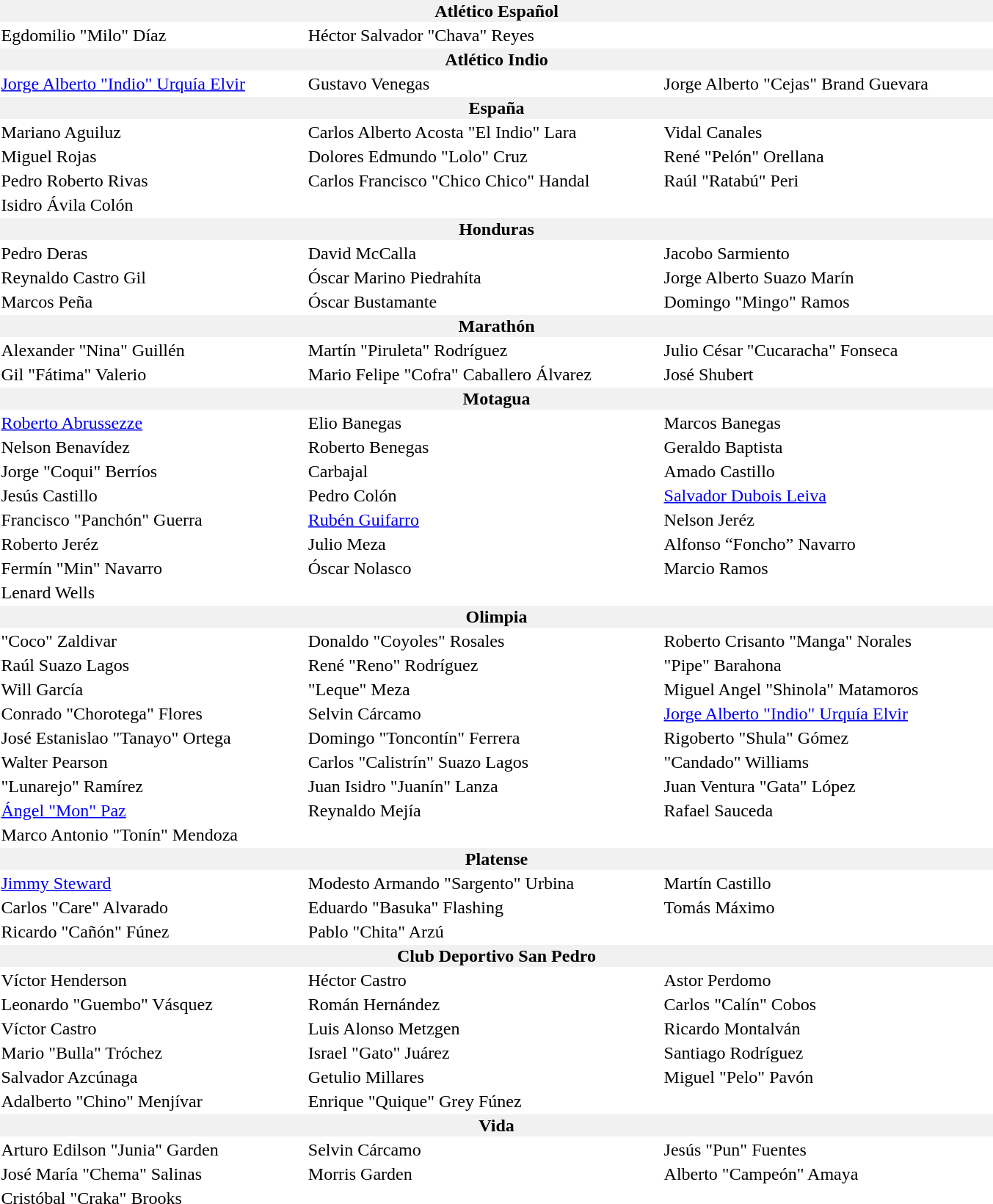<table border="0">
<tr bgcolor="f1f1f1">
<th width="900" colspan="3">Atlético Español</th>
</tr>
<tr>
<td> Egdomilio "Milo" Díaz</td>
<td> Héctor Salvador "Chava" Reyes</td>
<td></td>
</tr>
<tr bgcolor="f1f1f1">
<th colspan="3">Atlético Indio</th>
</tr>
<tr>
<td> <a href='#'>Jorge Alberto "Indio" Urquía Elvir</a></td>
<td> Gustavo Venegas</td>
<td> Jorge Alberto "Cejas" Brand Guevara</td>
</tr>
<tr bgcolor="f1f1f1">
<th colspan="3">España</th>
</tr>
<tr>
<td> Mariano Aguiluz</td>
<td> Carlos Alberto Acosta "El Indio" Lara</td>
<td> Vidal Canales</td>
</tr>
<tr>
<td> Miguel Rojas</td>
<td> Dolores Edmundo "Lolo" Cruz</td>
<td> René "Pelón" Orellana</td>
</tr>
<tr>
<td> Pedro Roberto Rivas</td>
<td> Carlos Francisco "Chico Chico" Handal</td>
<td> Raúl "Ratabú" Peri</td>
</tr>
<tr>
<td> Isidro Ávila Colón</td>
<td></td>
<td></td>
</tr>
<tr bgcolor="f1f1f1">
<th colspan="3">Honduras</th>
</tr>
<tr>
<td> Pedro Deras</td>
<td> David McCalla</td>
<td> Jacobo Sarmiento</td>
</tr>
<tr>
<td> Reynaldo Castro Gil</td>
<td> Óscar Marino Piedrahíta</td>
<td> Jorge Alberto Suazo Marín</td>
</tr>
<tr>
<td> Marcos Peña</td>
<td> Óscar Bustamante</td>
<td> Domingo "Mingo" Ramos</td>
</tr>
<tr bgcolor="f1f1f1">
<th colspan="3">Marathón</th>
</tr>
<tr>
<td> Alexander "Nina" Guillén</td>
<td> Martín "Piruleta" Rodríguez</td>
<td> Julio César "Cucaracha" Fonseca</td>
</tr>
<tr>
<td> Gil "Fátima" Valerio</td>
<td> Mario Felipe "Cofra" Caballero Álvarez</td>
<td> José Shubert</td>
</tr>
<tr bgcolor="f1f1f1">
<th colspan="3">Motagua</th>
</tr>
<tr>
<td> <a href='#'>Roberto Abrussezze</a></td>
<td> Elio Banegas</td>
<td> Marcos Banegas</td>
</tr>
<tr>
<td> Nelson Benavídez</td>
<td> Roberto Benegas</td>
<td> Geraldo Baptista</td>
</tr>
<tr>
<td> Jorge "Coqui" Berríos</td>
<td> Carbajal</td>
<td> Amado Castillo</td>
</tr>
<tr>
<td> Jesús Castillo</td>
<td> Pedro Colón</td>
<td> <a href='#'>Salvador Dubois Leiva</a></td>
</tr>
<tr>
<td> Francisco "Panchón" Guerra</td>
<td> <a href='#'>Rubén Guifarro</a></td>
<td> Nelson Jeréz</td>
</tr>
<tr>
<td> Roberto Jeréz</td>
<td> Julio Meza</td>
<td> Alfonso “Foncho” Navarro</td>
</tr>
<tr>
<td> Fermín "Min" Navarro</td>
<td> Óscar Nolasco</td>
<td> Marcio Ramos</td>
</tr>
<tr>
<td> Lenard Wells</td>
<td></td>
<td></td>
</tr>
<tr bgcolor="f1f1f1">
<th colspan="3">Olimpia</th>
</tr>
<tr>
<td> "Coco" Zaldivar</td>
<td> Donaldo "Coyoles" Rosales</td>
<td> Roberto Crisanto "Manga" Norales</td>
</tr>
<tr>
<td> Raúl Suazo Lagos</td>
<td> René "Reno" Rodríguez</td>
<td> "Pipe" Barahona</td>
</tr>
<tr>
<td> Will García</td>
<td> "Leque" Meza</td>
<td> Miguel Angel "Shinola" Matamoros</td>
</tr>
<tr>
<td> Conrado "Chorotega" Flores</td>
<td> Selvin Cárcamo</td>
<td>  <a href='#'>Jorge Alberto "Indio" Urquía Elvir</a></td>
</tr>
<tr>
<td> José Estanislao "Tanayo" Ortega</td>
<td> Domingo "Toncontín" Ferrera</td>
<td> Rigoberto "Shula" Gómez</td>
</tr>
<tr>
<td> Walter Pearson</td>
<td> Carlos "Calistrín" Suazo Lagos</td>
<td> "Candado" Williams</td>
</tr>
<tr>
<td> "Lunarejo" Ramírez</td>
<td> Juan Isidro "Juanín" Lanza</td>
<td> Juan Ventura "Gata" López</td>
</tr>
<tr>
<td> <a href='#'>Ángel "Mon" Paz</a></td>
<td> Reynaldo Mejía</td>
<td> Rafael Sauceda</td>
</tr>
<tr>
<td> Marco Antonio "Tonín" Mendoza</td>
<td></td>
<td></td>
</tr>
<tr bgcolor="f1f1f1">
<th colspan="3">Platense</th>
</tr>
<tr>
<td> <a href='#'>Jimmy Steward</a></td>
<td> Modesto Armando "Sargento" Urbina</td>
<td> Martín Castillo</td>
</tr>
<tr>
<td> Carlos "Care" Alvarado</td>
<td> Eduardo "Basuka" Flashing</td>
<td> Tomás Máximo</td>
</tr>
<tr>
<td> Ricardo "Cañón" Fúnez</td>
<td> Pablo "Chita" Arzú</td>
<td></td>
</tr>
<tr bgcolor="f1f1f1">
<th colspan="3">Club Deportivo San Pedro</th>
</tr>
<tr>
<td> Víctor Henderson</td>
<td> Héctor Castro</td>
<td> Astor Perdomo</td>
</tr>
<tr>
<td> Leonardo "Guembo" Vásquez</td>
<td> Román Hernández</td>
<td> Carlos "Calín" Cobos</td>
</tr>
<tr>
<td> Víctor Castro</td>
<td> Luis Alonso Metzgen</td>
<td> Ricardo Montalván</td>
</tr>
<tr>
<td> Mario "Bulla" Tróchez</td>
<td> Israel "Gato" Juárez</td>
<td> Santiago Rodríguez</td>
</tr>
<tr>
<td> Salvador Azcúnaga</td>
<td> Getulio Millares</td>
<td> Miguel "Pelo" Pavón</td>
</tr>
<tr>
<td> Adalberto "Chino" Menjívar</td>
<td> Enrique "Quique" Grey Fúnez</td>
<td></td>
</tr>
<tr bgcolor="f1f1f1">
<th colspan="3">Vida</th>
</tr>
<tr>
<td> Arturo Edilson "Junia" Garden</td>
<td> Selvin Cárcamo</td>
<td> Jesús "Pun" Fuentes</td>
</tr>
<tr>
<td> José María "Chema" Salinas</td>
<td> Morris Garden</td>
<td> Alberto "Campeón" Amaya</td>
</tr>
<tr>
<td> Cristóbal "Craka" Brooks</td>
</tr>
</table>
